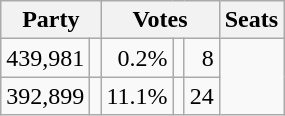<table class=wikitable style="text-align:right;">
<tr>
<th colspan=2>Party</th>
<th colspan=3>Votes</th>
<th colspan=2>Seats</th>
</tr>
<tr>
<td>439,981</td>
<td></td>
<td> 0.2%</td>
<td style="text-align:center;"></td>
<td> 8</td>
</tr>
<tr>
<td>392,899</td>
<td></td>
<td> 11.1%</td>
<td style="text-align:center;"></td>
<td> 24</td>
</tr>
</table>
